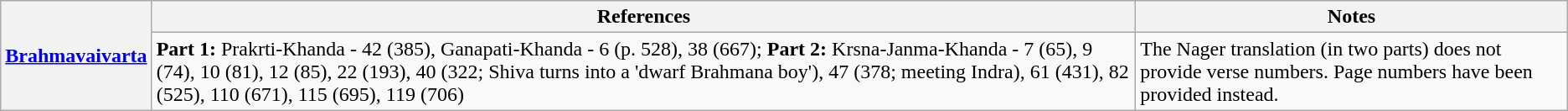<table class="wikitable">
<tr>
<th rowspan="2"><a href='#'>Brahmavaivarta</a></th>
<th>References</th>
<th>Notes</th>
</tr>
<tr>
<td><strong>Part 1:</strong> Prakrti-Khanda - 42 (385), Ganapati-Khanda - 6 (p. 528), 38 (667); <strong>Part 2:</strong> Krsna-Janma-Khanda - 7 (65), 9 (74), 10 (81), 12 (85), 22 (193), 40 (322; Shiva turns into a 'dwarf Brahmana boy'), 47 (378; meeting Indra), 61 (431), 82 (525), 110 (671), 115 (695), 119 (706)</td>
<td>The Nager translation (in two parts) does not provide verse numbers. Page numbers have been provided instead.</td>
</tr>
</table>
